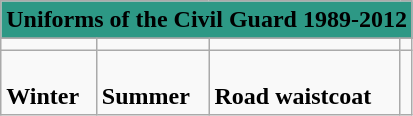<table class="wikitable">
<tr bgcolor="#2d9885">
<td colspan=4 style="text-align:center;"><strong>Uniforms of the Civil Guard 1989-2012</strong></td>
</tr>
<tr style="text-align:center;">
</tr>
<tr>
<td></td>
<td></td>
<td></td>
<td></td>
</tr>
<tr>
<td><br><strong>Winter</strong></td>
<td><br><strong>Summer</strong></td>
<td><br><strong>Road waistcoat</strong></td>
<td></td>
</tr>
</table>
